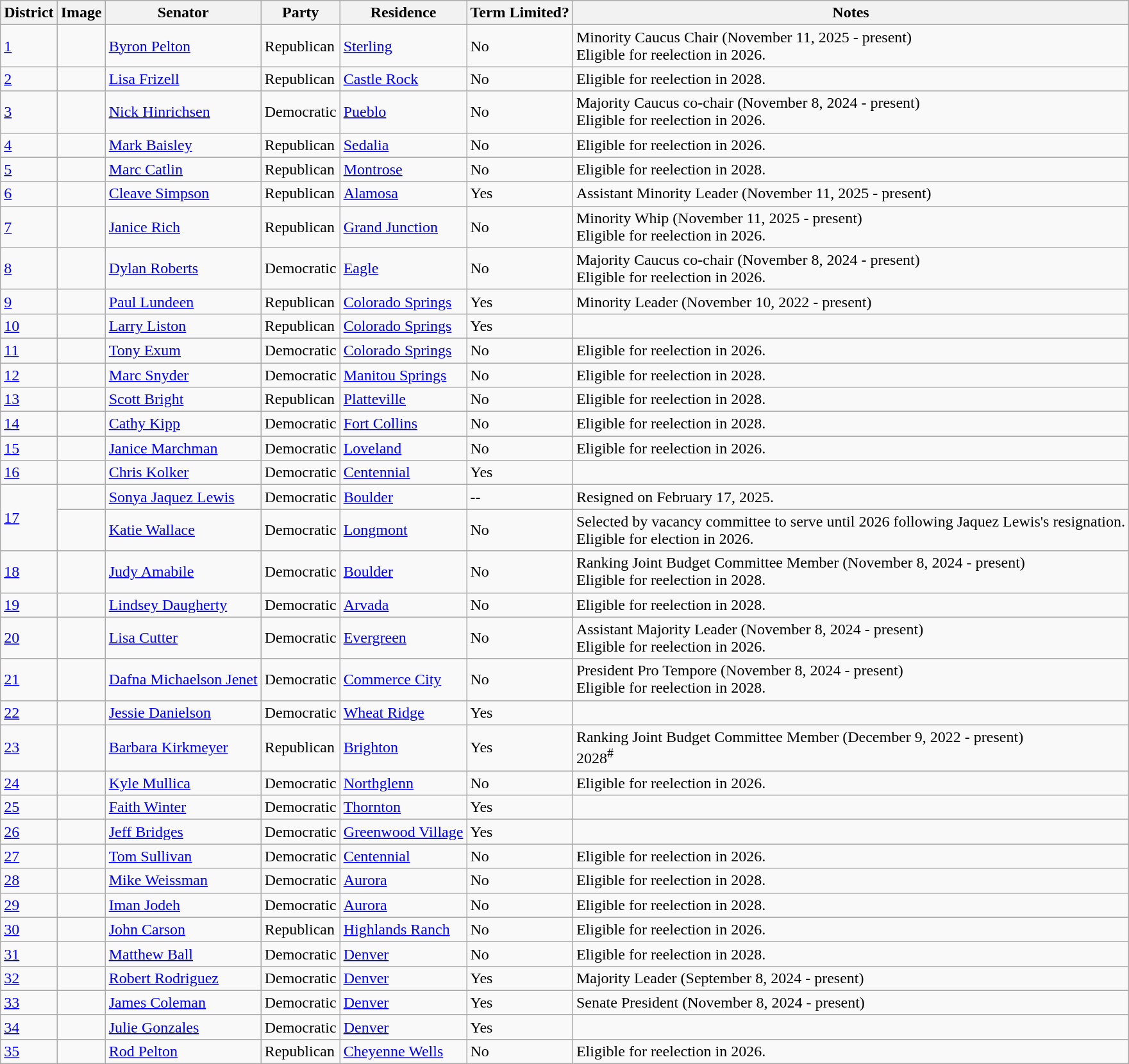<table class="wikitable">
<tr>
<th>District</th>
<th>Image</th>
<th>Senator</th>
<th>Party</th>
<th>Residence</th>
<th>Term Limited?</th>
<th>Notes</th>
</tr>
<tr>
<td><a href='#'>1</a></td>
<td></td>
<td><a href='#'>Byron Pelton</a></td>
<td>Republican</td>
<td><a href='#'>Sterling</a></td>
<td>No</td>
<td>Minority Caucus Chair (November 11, 2025 - present)<br>Eligible for reelection in 2026.</td>
</tr>
<tr>
<td><a href='#'>2</a></td>
<td></td>
<td><a href='#'>Lisa Frizell</a></td>
<td>Republican</td>
<td><a href='#'>Castle Rock</a></td>
<td>No</td>
<td>Eligible for reelection in 2028.</td>
</tr>
<tr>
<td><a href='#'>3</a></td>
<td></td>
<td><a href='#'>Nick Hinrichsen</a></td>
<td>Democratic</td>
<td><a href='#'>Pueblo</a></td>
<td>No</td>
<td>Majority Caucus co-chair (November 8, 2024 - present)<br>Eligible for reelection in 2026.</td>
</tr>
<tr>
<td><a href='#'>4</a></td>
<td></td>
<td><a href='#'>Mark Baisley</a></td>
<td>Republican</td>
<td><a href='#'>Sedalia</a></td>
<td>No</td>
<td>Eligible for reelection in 2026.</td>
</tr>
<tr>
<td><a href='#'>5</a></td>
<td></td>
<td><a href='#'>Marc Catlin</a></td>
<td>Republican</td>
<td><a href='#'>Montrose</a></td>
<td>No</td>
<td>Eligible for reelection in 2028.</td>
</tr>
<tr>
<td><a href='#'>6</a></td>
<td></td>
<td><a href='#'>Cleave Simpson</a></td>
<td>Republican</td>
<td><a href='#'>Alamosa</a></td>
<td>Yes</td>
<td>Assistant Minority Leader (November 11, 2025 - present)</td>
</tr>
<tr>
<td><a href='#'>7</a></td>
<td></td>
<td><a href='#'>Janice Rich</a></td>
<td>Republican</td>
<td><a href='#'>Grand Junction</a></td>
<td>No</td>
<td>Minority Whip (November 11, 2025 - present)<br>Eligible for reelection in 2026.</td>
</tr>
<tr>
<td><a href='#'>8</a></td>
<td></td>
<td><a href='#'>Dylan Roberts</a></td>
<td>Democratic</td>
<td><a href='#'>Eagle</a></td>
<td>No</td>
<td>Majority Caucus co-chair (November 8, 2024 - present)<br>Eligible for reelection in 2026.</td>
</tr>
<tr>
<td><a href='#'>9</a></td>
<td></td>
<td><a href='#'>Paul Lundeen</a></td>
<td>Republican</td>
<td><a href='#'>Colorado Springs</a></td>
<td>Yes</td>
<td>Minority Leader (November 10, 2022 - present)</td>
</tr>
<tr>
<td><a href='#'>10</a></td>
<td></td>
<td><a href='#'>Larry Liston</a></td>
<td>Republican</td>
<td><a href='#'>Colorado Springs</a></td>
<td>Yes</td>
<td></td>
</tr>
<tr>
<td><a href='#'>11</a></td>
<td></td>
<td><a href='#'>Tony Exum</a></td>
<td>Democratic</td>
<td><a href='#'>Colorado Springs</a></td>
<td>No</td>
<td>Eligible for reelection in 2026.</td>
</tr>
<tr>
<td><a href='#'>12</a></td>
<td></td>
<td><a href='#'>Marc Snyder</a></td>
<td>Democratic</td>
<td><a href='#'>Manitou Springs</a></td>
<td>No</td>
<td>Eligible for reelection in 2028.</td>
</tr>
<tr>
<td><a href='#'>13</a></td>
<td></td>
<td><a href='#'>Scott Bright</a></td>
<td>Republican</td>
<td><a href='#'>Platteville</a></td>
<td>No</td>
<td>Eligible for reelection in 2028.</td>
</tr>
<tr>
<td><a href='#'>14</a></td>
<td></td>
<td><a href='#'>Cathy Kipp</a></td>
<td>Democratic</td>
<td><a href='#'>Fort Collins</a></td>
<td>No</td>
<td>Eligible for reelection in 2028.</td>
</tr>
<tr>
<td><a href='#'>15</a></td>
<td></td>
<td><a href='#'>Janice Marchman</a></td>
<td>Democratic</td>
<td><a href='#'>Loveland</a></td>
<td>No</td>
<td>Eligible for reelection in 2026.</td>
</tr>
<tr>
<td><a href='#'>16</a></td>
<td></td>
<td><a href='#'>Chris Kolker</a></td>
<td>Democratic</td>
<td><a href='#'>Centennial</a></td>
<td>Yes</td>
<td></td>
</tr>
<tr>
<td rowspan="2"><a href='#'>17</a></td>
<td></td>
<td><a href='#'>Sonya Jaquez Lewis</a></td>
<td>Democratic</td>
<td><a href='#'>Boulder</a></td>
<td>--</td>
<td>Resigned on February 17, 2025.</td>
</tr>
<tr>
<td></td>
<td><a href='#'>Katie Wallace</a></td>
<td>Democratic</td>
<td><a href='#'>Longmont</a></td>
<td>No</td>
<td>Selected by vacancy committee to serve until 2026 following Jaquez Lewis's resignation.<br>Eligible for election in 2026.</td>
</tr>
<tr>
<td><a href='#'>18</a></td>
<td></td>
<td><a href='#'>Judy Amabile</a></td>
<td>Democratic</td>
<td><a href='#'>Boulder</a></td>
<td>No</td>
<td>Ranking Joint Budget Committee Member (November 8, 2024 - present)<br>Eligible for reelection in 2028.</td>
</tr>
<tr>
<td><a href='#'>19</a></td>
<td></td>
<td><a href='#'>Lindsey Daugherty</a></td>
<td>Democratic</td>
<td><a href='#'>Arvada</a></td>
<td>No</td>
<td>Eligible for reelection in 2028.</td>
</tr>
<tr>
<td><a href='#'>20</a></td>
<td></td>
<td><a href='#'>Lisa Cutter</a></td>
<td>Democratic</td>
<td><a href='#'>Evergreen</a></td>
<td>No</td>
<td>Assistant Majority Leader (November 8, 2024 - present)<br>Eligible for reelection in 2026.</td>
</tr>
<tr>
<td><a href='#'>21</a></td>
<td></td>
<td><a href='#'>Dafna Michaelson Jenet</a></td>
<td>Democratic</td>
<td><a href='#'>Commerce City</a></td>
<td>No</td>
<td>President Pro Tempore (November 8, 2024 - present)<br>Eligible for reelection in 2028.</td>
</tr>
<tr>
<td><a href='#'>22</a></td>
<td></td>
<td><a href='#'>Jessie Danielson</a></td>
<td>Democratic</td>
<td><a href='#'>Wheat Ridge</a></td>
<td>Yes</td>
<td></td>
</tr>
<tr>
<td><a href='#'>23</a></td>
<td></td>
<td><a href='#'>Barbara Kirkmeyer</a></td>
<td>Republican</td>
<td><a href='#'>Brighton</a></td>
<td>Yes</td>
<td>Ranking Joint Budget Committee Member (December 9, 2022 - present)<br>2028<sup>#</sup></td>
</tr>
<tr>
<td><a href='#'>24</a></td>
<td></td>
<td><a href='#'>Kyle Mullica</a></td>
<td>Democratic</td>
<td><a href='#'>Northglenn</a></td>
<td>No</td>
<td>Eligible for reelection in 2026.</td>
</tr>
<tr>
<td><a href='#'>25</a></td>
<td></td>
<td><a href='#'>Faith Winter</a></td>
<td>Democratic</td>
<td><a href='#'>Thornton</a></td>
<td>Yes</td>
<td></td>
</tr>
<tr>
<td><a href='#'>26</a></td>
<td></td>
<td><a href='#'>Jeff Bridges</a></td>
<td>Democratic</td>
<td><a href='#'>Greenwood Village</a></td>
<td>Yes</td>
<td></td>
</tr>
<tr>
<td><a href='#'>27</a></td>
<td></td>
<td><a href='#'>Tom Sullivan</a></td>
<td>Democratic</td>
<td><a href='#'>Centennial</a></td>
<td>No</td>
<td>Eligible for reelection in 2026.</td>
</tr>
<tr>
<td><a href='#'>28</a></td>
<td></td>
<td><a href='#'>Mike Weissman</a></td>
<td>Democratic</td>
<td><a href='#'>Aurora</a></td>
<td>No</td>
<td>Eligible for reelection in 2028.</td>
</tr>
<tr>
<td><a href='#'>29</a></td>
<td></td>
<td><a href='#'>Iman Jodeh</a></td>
<td>Democratic</td>
<td><a href='#'>Aurora</a></td>
<td>No</td>
<td>Eligible for reelection in 2028.</td>
</tr>
<tr>
<td><a href='#'>30</a></td>
<td></td>
<td><a href='#'>John Carson</a></td>
<td>Republican</td>
<td><a href='#'>Highlands Ranch</a></td>
<td>No</td>
<td>Eligible for reelection in 2026.</td>
</tr>
<tr>
<td><a href='#'>31</a></td>
<td></td>
<td><a href='#'>Matthew Ball</a></td>
<td>Democratic</td>
<td><a href='#'>Denver</a></td>
<td>No</td>
<td>Eligible for reelection in 2028.</td>
</tr>
<tr>
<td><a href='#'>32</a></td>
<td></td>
<td><a href='#'>Robert Rodriguez</a></td>
<td>Democratic</td>
<td><a href='#'>Denver</a></td>
<td>Yes</td>
<td>Majority Leader (September 8, 2024 - present)</td>
</tr>
<tr>
<td><a href='#'>33</a></td>
<td></td>
<td><a href='#'>James Coleman</a></td>
<td>Democratic</td>
<td><a href='#'>Denver</a></td>
<td>Yes</td>
<td>Senate President (November 8, 2024 - present)</td>
</tr>
<tr>
<td><a href='#'>34</a></td>
<td></td>
<td><a href='#'>Julie Gonzales</a></td>
<td>Democratic</td>
<td><a href='#'>Denver</a></td>
<td>Yes</td>
<td></td>
</tr>
<tr>
<td><a href='#'>35</a></td>
<td></td>
<td><a href='#'>Rod Pelton</a></td>
<td>Republican</td>
<td><a href='#'>Cheyenne Wells</a></td>
<td>No</td>
<td>Eligible for reelection in 2026.</td>
</tr>
</table>
